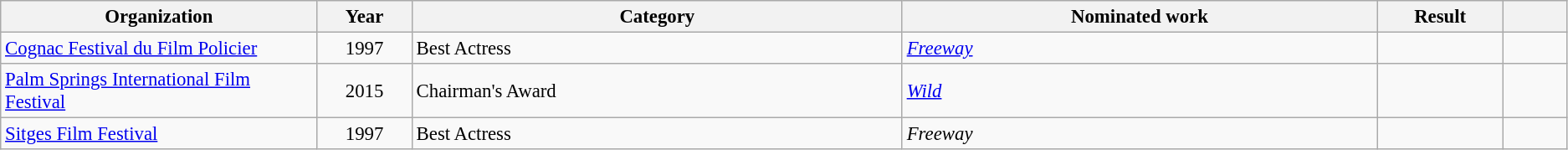<table class="wikitable sortable plainrowheaders" style="font-size:95%;">
<tr>
<th scope="col" style="width:20%;">Organization</th>
<th scope="col" style="width:6%;">Year</th>
<th scope="col" style="width:31%;">Category</th>
<th scope="col" style="width:30%;">Nominated work</th>
<th scope="col" style="width:8%;">Result</th>
<th scope="col" style="width:4%;" class="unsortable"></th>
</tr>
<tr>
<td><a href='#'>Cognac Festival du Film Policier</a></td>
<td scope="row" style="text-align:center;">1997</td>
<td>Best Actress</td>
<td><em><a href='#'>Freeway</a></em></td>
<td></td>
<td></td>
</tr>
<tr>
<td><a href='#'>Palm Springs International Film Festival</a></td>
<td scope="row" style="text-align:center;">2015</td>
<td>Chairman's Award</td>
<td><em><a href='#'>Wild</a></em></td>
<td></td>
<td style="text-align:center;"></td>
</tr>
<tr>
<td><a href='#'>Sitges Film Festival</a></td>
<td scope="row" style="text-align:center;">1997</td>
<td>Best Actress</td>
<td><em>Freeway</em></td>
<td></td>
<td style="text-align:center;"></td>
</tr>
</table>
